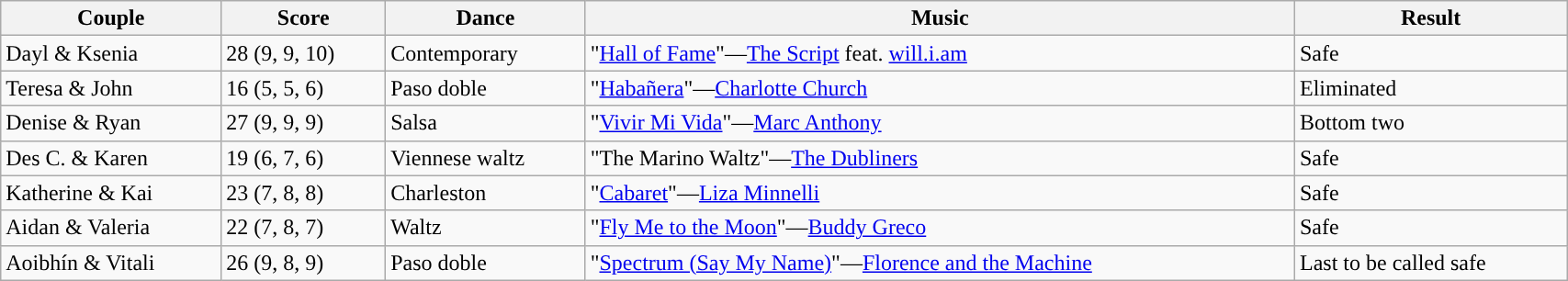<table class="wikitable" style="width:90%;">
<tr>
<th>Couple</th>
<th>Score</th>
<th>Dance</th>
<th>Music</th>
<th>Result</th>
</tr>
<tr>
<td>Dayl & Ksenia</td>
<td>28 (9, 9, 10)</td>
<td>Contemporary</td>
<td>"<a href='#'>Hall of Fame</a>"—<a href='#'>The Script</a> feat. <a href='#'>will.i.am</a></td>
<td>Safe</td>
</tr>
<tr>
<td>Teresa & John</td>
<td>16 (5, 5, 6)</td>
<td>Paso doble</td>
<td>"<a href='#'>Habañera</a>"—<a href='#'>Charlotte Church</a></td>
<td>Eliminated</td>
</tr>
<tr>
<td>Denise & Ryan</td>
<td>27 (9, 9, 9)</td>
<td>Salsa</td>
<td>"<a href='#'>Vivir Mi Vida</a>"—<a href='#'>Marc Anthony</a></td>
<td>Bottom two</td>
</tr>
<tr>
<td>Des C. & Karen</td>
<td>19 (6, 7, 6)</td>
<td>Viennese waltz</td>
<td>"The Marino Waltz"—<a href='#'>The Dubliners</a></td>
<td>Safe</td>
</tr>
<tr>
<td>Katherine & Kai</td>
<td>23 (7, 8, 8)</td>
<td>Charleston</td>
<td>"<a href='#'>Cabaret</a>"—<a href='#'>Liza Minnelli</a></td>
<td>Safe</td>
</tr>
<tr>
<td>Aidan & Valeria</td>
<td>22 (7, 8, 7)</td>
<td>Waltz</td>
<td>"<a href='#'>Fly Me to the Moon</a>"—<a href='#'>Buddy Greco</a></td>
<td>Safe</td>
</tr>
<tr>
<td>Aoibhín & Vitali</td>
<td>26 (9, 8, 9)</td>
<td>Paso doble</td>
<td>"<a href='#'>Spectrum (Say My Name)</a>"—<a href='#'>Florence and the Machine</a></td>
<td>Last to be called safe</td>
</tr>
</table>
